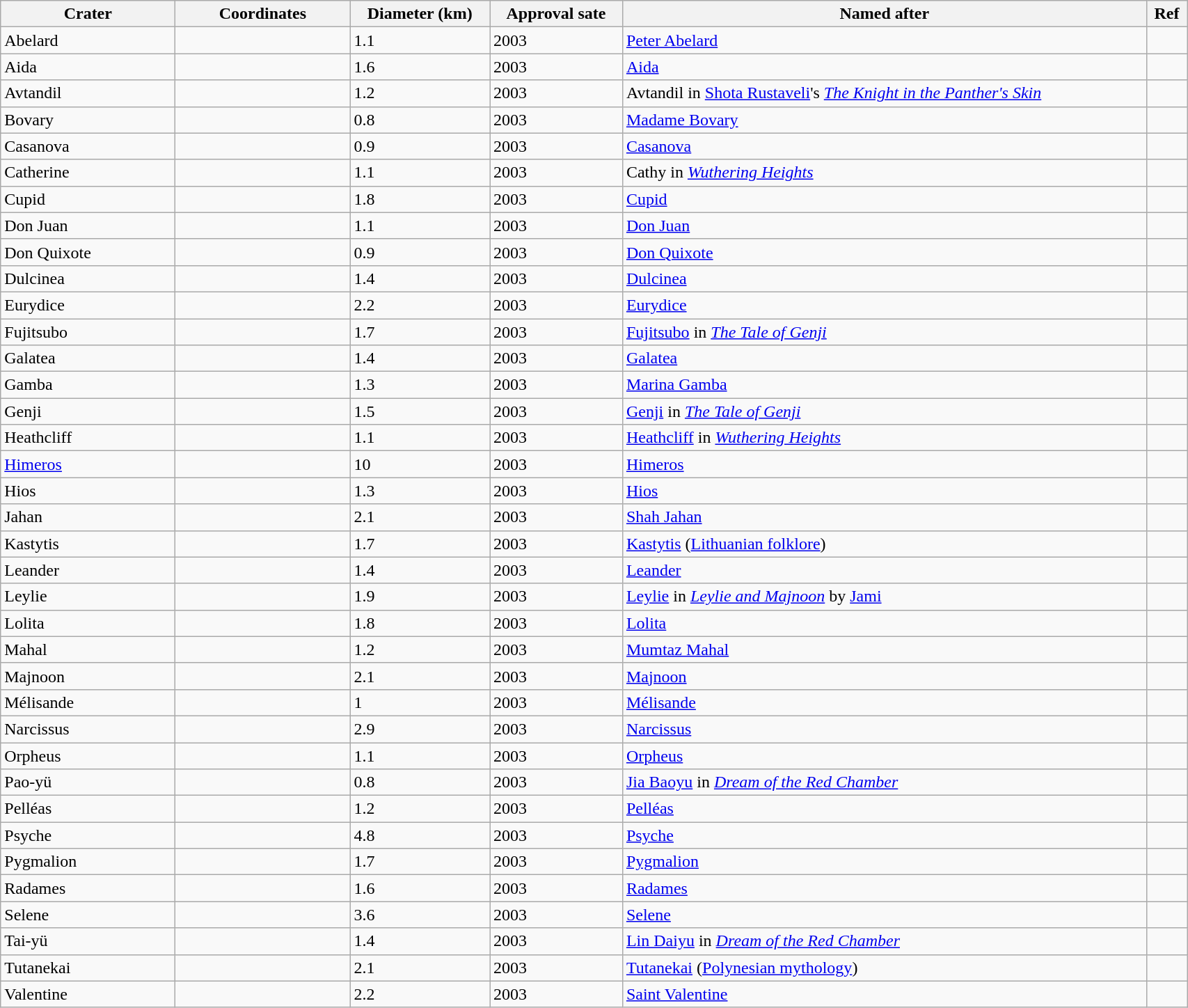<table class="wikitable" style="min-width: 90%;">
<tr>
<th style="width:10em">Crater</th>
<th style="width:10em">Coordinates</th>
<th>Diameter (km)</th>
<th>Approval sate</th>
<th>Named after</th>
<th>Ref</th>
</tr>
<tr>
<td>Abelard</td>
<td></td>
<td>1.1</td>
<td>2003</td>
<td><a href='#'>Peter Abelard</a></td>
<td></td>
</tr>
<tr>
<td>Aida</td>
<td></td>
<td>1.6</td>
<td>2003</td>
<td><a href='#'>Aida</a></td>
<td></td>
</tr>
<tr>
<td>Avtandil</td>
<td></td>
<td>1.2</td>
<td>2003</td>
<td>Avtandil in <a href='#'>Shota Rustaveli</a>'s <em><a href='#'>The Knight in the Panther's Skin</a></em></td>
<td></td>
</tr>
<tr>
<td>Bovary</td>
<td></td>
<td>0.8</td>
<td>2003</td>
<td><a href='#'>Madame Bovary</a></td>
<td></td>
</tr>
<tr>
<td>Casanova</td>
<td></td>
<td>0.9</td>
<td>2003</td>
<td><a href='#'>Casanova</a></td>
<td></td>
</tr>
<tr>
<td>Catherine</td>
<td></td>
<td>1.1</td>
<td>2003</td>
<td>Cathy in <em><a href='#'>Wuthering Heights</a></em></td>
<td></td>
</tr>
<tr>
<td>Cupid</td>
<td></td>
<td>1.8</td>
<td>2003</td>
<td><a href='#'>Cupid</a></td>
<td></td>
</tr>
<tr>
<td>Don Juan</td>
<td></td>
<td>1.1</td>
<td>2003</td>
<td><a href='#'>Don Juan</a></td>
<td></td>
</tr>
<tr>
<td>Don Quixote</td>
<td></td>
<td>0.9</td>
<td>2003</td>
<td><a href='#'>Don Quixote</a></td>
<td></td>
</tr>
<tr>
<td>Dulcinea</td>
<td></td>
<td>1.4</td>
<td>2003</td>
<td><a href='#'>Dulcinea</a></td>
<td></td>
</tr>
<tr>
<td>Eurydice</td>
<td></td>
<td>2.2</td>
<td>2003</td>
<td><a href='#'>Eurydice</a></td>
<td></td>
</tr>
<tr>
<td>Fujitsubo</td>
<td></td>
<td>1.7</td>
<td>2003</td>
<td><a href='#'>Fujitsubo</a> in <em><a href='#'>The Tale of Genji</a></em></td>
<td></td>
</tr>
<tr>
<td>Galatea</td>
<td></td>
<td>1.4</td>
<td>2003</td>
<td><a href='#'>Galatea</a></td>
<td></td>
</tr>
<tr>
<td>Gamba</td>
<td></td>
<td>1.3</td>
<td>2003</td>
<td><a href='#'>Marina Gamba</a></td>
<td></td>
</tr>
<tr>
<td>Genji</td>
<td></td>
<td>1.5</td>
<td>2003</td>
<td><a href='#'>Genji</a> in <em><a href='#'>The Tale of Genji</a></em></td>
<td></td>
</tr>
<tr>
<td>Heathcliff</td>
<td></td>
<td>1.1</td>
<td>2003</td>
<td><a href='#'>Heathcliff</a> in <em><a href='#'>Wuthering Heights</a></em></td>
<td></td>
</tr>
<tr>
<td><a href='#'>Himeros</a></td>
<td></td>
<td>10</td>
<td>2003</td>
<td><a href='#'>Himeros</a></td>
<td></td>
</tr>
<tr>
<td>Hios</td>
<td></td>
<td>1.3</td>
<td>2003</td>
<td><a href='#'>Hios</a></td>
<td></td>
</tr>
<tr>
<td>Jahan</td>
<td></td>
<td>2.1</td>
<td>2003</td>
<td><a href='#'>Shah Jahan</a></td>
<td></td>
</tr>
<tr>
<td>Kastytis</td>
<td></td>
<td>1.7</td>
<td>2003</td>
<td><a href='#'>Kastytis</a> (<a href='#'>Lithuanian folklore</a>)</td>
<td></td>
</tr>
<tr>
<td>Leander</td>
<td></td>
<td>1.4</td>
<td>2003</td>
<td><a href='#'>Leander</a></td>
<td></td>
</tr>
<tr>
<td>Leylie</td>
<td></td>
<td>1.9</td>
<td>2003</td>
<td><a href='#'>Leylie</a> in <em><a href='#'>Leylie and Majnoon</a></em> by <a href='#'>Jami</a></td>
<td></td>
</tr>
<tr>
<td>Lolita</td>
<td></td>
<td>1.8</td>
<td>2003</td>
<td><a href='#'>Lolita</a></td>
<td></td>
</tr>
<tr>
<td>Mahal</td>
<td></td>
<td>1.2</td>
<td>2003</td>
<td><a href='#'>Mumtaz Mahal</a></td>
<td></td>
</tr>
<tr>
<td>Majnoon</td>
<td></td>
<td>2.1</td>
<td>2003</td>
<td><a href='#'>Majnoon</a></td>
<td></td>
</tr>
<tr>
<td>Mélisande</td>
<td></td>
<td>1</td>
<td>2003</td>
<td><a href='#'>Mélisande</a></td>
<td></td>
</tr>
<tr>
<td>Narcissus</td>
<td></td>
<td>2.9</td>
<td>2003</td>
<td><a href='#'>Narcissus</a></td>
<td></td>
</tr>
<tr>
<td>Orpheus</td>
<td></td>
<td>1.1</td>
<td>2003</td>
<td><a href='#'>Orpheus</a></td>
<td></td>
</tr>
<tr>
<td>Pao-yü</td>
<td></td>
<td>0.8</td>
<td>2003</td>
<td><a href='#'>Jia Baoyu</a> in <em><a href='#'>Dream of the Red Chamber</a></em></td>
<td></td>
</tr>
<tr>
<td>Pelléas</td>
<td></td>
<td>1.2</td>
<td>2003</td>
<td><a href='#'>Pelléas</a></td>
<td></td>
</tr>
<tr>
<td>Psyche</td>
<td></td>
<td>4.8</td>
<td>2003</td>
<td><a href='#'>Psyche</a></td>
<td></td>
</tr>
<tr>
<td>Pygmalion</td>
<td></td>
<td>1.7</td>
<td>2003</td>
<td><a href='#'>Pygmalion</a></td>
<td></td>
</tr>
<tr>
<td>Radames</td>
<td></td>
<td>1.6</td>
<td>2003</td>
<td><a href='#'>Radames</a></td>
<td></td>
</tr>
<tr>
<td>Selene</td>
<td></td>
<td>3.6</td>
<td>2003</td>
<td><a href='#'>Selene</a></td>
<td></td>
</tr>
<tr>
<td>Tai-yü</td>
<td></td>
<td>1.4</td>
<td>2003</td>
<td><a href='#'>Lin Daiyu</a> in <em><a href='#'>Dream of the Red Chamber</a></em></td>
<td></td>
</tr>
<tr>
<td>Tutanekai</td>
<td></td>
<td>2.1</td>
<td>2003</td>
<td><a href='#'>Tutanekai</a> (<a href='#'>Polynesian mythology</a>)</td>
<td></td>
</tr>
<tr>
<td>Valentine</td>
<td></td>
<td>2.2</td>
<td>2003</td>
<td><a href='#'>Saint Valentine</a></td>
<td></td>
</tr>
</table>
